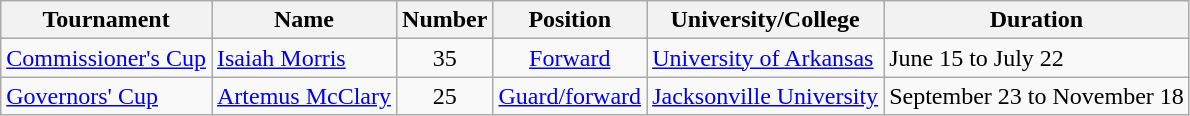<table class="wikitable">
<tr>
<th>Tournament</th>
<th>Name</th>
<th>Number</th>
<th>Position</th>
<th>University/College</th>
<th>Duration</th>
</tr>
<tr>
<td><a href='#'>Commissioner's Cup</a></td>
<td><a href='#'>Isaiah Morris</a></td>
<td align=center>35</td>
<td align=center><a href='#'>Forward</a></td>
<td><a href='#'>University of Arkansas</a></td>
<td>June 15 to July 22</td>
</tr>
<tr>
<td><a href='#'>Governors' Cup</a></td>
<td><a href='#'>Artemus McClary</a></td>
<td align=center>25</td>
<td align=center><a href='#'>Guard/forward</a></td>
<td><a href='#'>Jacksonville University</a></td>
<td>September 23 to November 18</td>
</tr>
</table>
